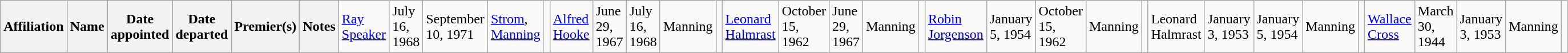<table class="wikitable">
<tr>
<th colspan="2">Affiliation</th>
<th>Name</th>
<th>Date appointed</th>
<th>Date departed</th>
<th>Premier(s)</th>
<th>Notes<br></th>
<td><a href='#'>Ray Speaker</a></td>
<td>July 16, 1968</td>
<td>September 10, 1971</td>
<td><a href='#'>Strom</a>, <a href='#'>Manning</a></td>
<td><br></td>
<td><a href='#'>Alfred Hooke</a></td>
<td>June 29, 1967</td>
<td>July 16, 1968</td>
<td>Manning</td>
<td><br></td>
<td><a href='#'>Leonard Halmrast</a></td>
<td>October 15, 1962</td>
<td>June 29, 1967</td>
<td>Manning</td>
<td><br></td>
<td><a href='#'>Robin Jorgenson</a></td>
<td>January 5, 1954</td>
<td>October 15, 1962</td>
<td>Manning</td>
<td><br></td>
<td>Leonard Halmrast</td>
<td>January 3, 1953</td>
<td>January 5, 1954</td>
<td>Manning</td>
<td><br></td>
<td><a href='#'>Wallace Cross</a></td>
<td>March 30, 1944</td>
<td>January 3, 1953</td>
<td>Manning</td>
<td></td>
</tr>
</table>
